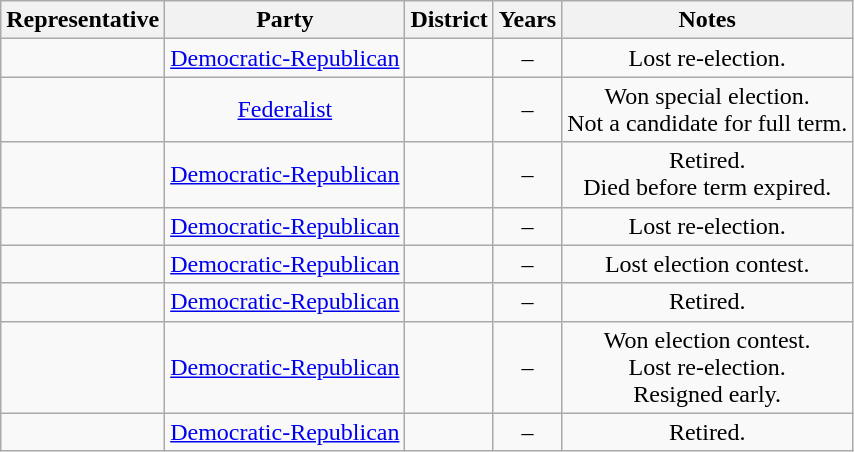<table class="wikitable sortable" style="text-align:center">
<tr valign=bottom>
<th>Representative</th>
<th>Party</th>
<th>District</th>
<th>Years</th>
<th>Notes</th>
</tr>
<tr>
<td align=left></td>
<td><a href='#'>Democratic-Republican</a></td>
<td></td>
<td nowrap> –<br></td>
<td>Lost re-election.</td>
</tr>
<tr>
<td align=left></td>
<td><a href='#'>Federalist</a></td>
<td></td>
<td nowrap> –<br></td>
<td>Won special election.<br>Not a candidate for full term.</td>
</tr>
<tr>
<td align=left></td>
<td><a href='#'>Democratic-Republican</a></td>
<td></td>
<td nowrap> –<br></td>
<td>Retired.<br>Died before term expired.</td>
</tr>
<tr>
<td align=left></td>
<td><a href='#'>Democratic-Republican</a></td>
<td></td>
<td nowrap> –<br></td>
<td>Lost re-election.</td>
</tr>
<tr>
<td align=left></td>
<td><a href='#'>Democratic-Republican</a></td>
<td></td>
<td nowrap> –<br></td>
<td>Lost election contest.</td>
</tr>
<tr>
<td align=left></td>
<td><a href='#'>Democratic-Republican</a></td>
<td></td>
<td nowrap> –<br></td>
<td>Retired.</td>
</tr>
<tr>
<td align=left></td>
<td><a href='#'>Democratic-Republican</a></td>
<td></td>
<td nowrap> –<br></td>
<td>Won election contest.<br>Lost re-election.<br>Resigned early.</td>
</tr>
<tr>
<td align=left></td>
<td><a href='#'>Democratic-Republican</a></td>
<td></td>
<td nowrap> –<br></td>
<td>Retired.</td>
</tr>
</table>
